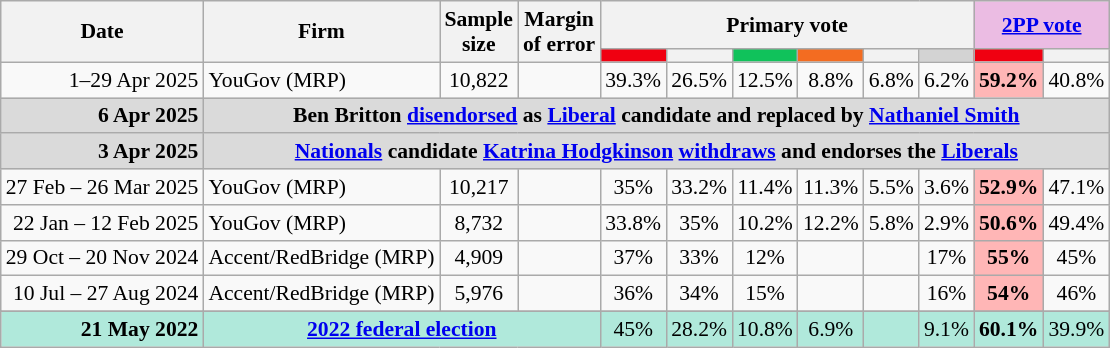<table class="nowrap wikitable tpl-blanktable" style=text-align:center;font-size:90%>
<tr>
<th rowspan=2>Date</th>
<th rowspan=2>Firm</th>
<th rowspan=2>Sample<br>size</th>
<th rowspan=2>Margin<br>of error</th>
<th colspan=6>Primary vote</th>
<th colspan=2 class=unsortable style=background:#ebbce3><a href='#'>2PP vote</a></th>
</tr>
<tr>
<th class="unsortable" style="background:#F00011"></th>
<th class="unsortable" style=background:></th>
<th class=unsortable style=background:#10C25B></th>
<th class=unsortable style=background:#f36c21></th>
<th class=unsortable style=background:></th>
<th class=unsortable style=background:lightgray></th>
<th class="unsortable" style="background:#F00011"></th>
<th class="unsortable" style=background:></th>
</tr>
<tr>
<td align=right>1–29 Apr 2025</td>
<td align=left>YouGov (MRP)</td>
<td>10,822</td>
<td></td>
<td>39.3%</td>
<td>26.5%</td>
<td>12.5%</td>
<td>8.8%</td>
<td>6.8%</td>
<td>6.2%</td>
<th style=background:#FFB6B6>59.2%</th>
<td>40.8%</td>
</tr>
<tr style=background:#DADADA;font-weight:bold>
<td style=text-align:right data-sort-value=13-April-2024>6 Apr 2025</td>
<td colspan=11>Ben Britton <a href='#'>disendorsed</a> as <a href='#'>Liberal</a> candidate and replaced by <a href='#'>Nathaniel Smith</a></td>
</tr>
<tr style=background:#DADADA;font-weight:bold>
<td style=text-align:right data-sort-value=13-April-2024>3 Apr 2025</td>
<td colspan=11><a href='#'>Nationals</a> candidate <a href='#'>Katrina Hodgkinson</a> <a href='#'>withdraws</a> and endorses the <a href='#'>Liberals</a></td>
</tr>
<tr>
<td align=right>27 Feb – 26 Mar 2025</td>
<td align=left>YouGov (MRP)</td>
<td>10,217</td>
<td></td>
<td>35%</td>
<td>33.2%</td>
<td>11.4%</td>
<td>11.3%</td>
<td>5.5%</td>
<td>3.6%</td>
<th style=background:#FFB6B6>52.9%</th>
<td>47.1%</td>
</tr>
<tr>
<td align=right>22 Jan – 12 Feb 2025</td>
<td align=left>YouGov (MRP)</td>
<td>8,732</td>
<td></td>
<td>33.8%</td>
<td>35%</td>
<td>10.2%</td>
<td>12.2%</td>
<td>5.8%</td>
<td>2.9%</td>
<th style=background:#FFB6B6>50.6%</th>
<td>49.4%</td>
</tr>
<tr>
<td align=right>29 Oct – 20 Nov 2024</td>
<td align=left>Accent/RedBridge (MRP)</td>
<td>4,909</td>
<td></td>
<td>37%</td>
<td>33%</td>
<td>12%</td>
<td></td>
<td></td>
<td>17%</td>
<th style=background:#FFB6B6>55%</th>
<td>45%</td>
</tr>
<tr>
<td align=right>10 Jul – 27 Aug 2024</td>
<td align=left>Accent/RedBridge (MRP)</td>
<td>5,976</td>
<td></td>
<td>36%</td>
<td>34%</td>
<td>15%</td>
<td></td>
<td></td>
<td>16%</td>
<th style=background:#FFB6B6>54%</th>
<td>46%</td>
</tr>
<tr>
</tr>
<tr style="background:#b0e9db">
<td style="text-align:right" data-sort-value="21-May-2022"><strong>21 May 2022</strong></td>
<td colspan="3" style="text-align:center"><strong><a href='#'>2022 federal election</a></strong></td>
<td>45%</td>
<td>28.2%</td>
<td>10.8%</td>
<td>6.9%</td>
<td></td>
<td>9.1%</td>
<td><strong>60.1%</strong></td>
<td>39.9%</td>
</tr>
</table>
